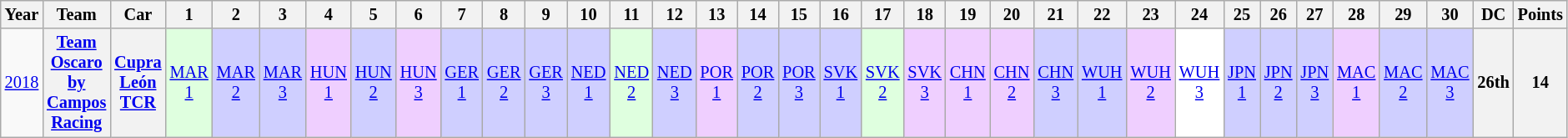<table class="wikitable" style="text-align:center; font-size:85%">
<tr>
<th>Year</th>
<th>Team</th>
<th>Car</th>
<th>1</th>
<th>2</th>
<th>3</th>
<th>4</th>
<th>5</th>
<th>6</th>
<th>7</th>
<th>8</th>
<th>9</th>
<th>10</th>
<th>11</th>
<th>12</th>
<th>13</th>
<th>14</th>
<th>15</th>
<th>16</th>
<th>17</th>
<th>18</th>
<th>19</th>
<th>20</th>
<th>21</th>
<th>22</th>
<th>23</th>
<th>24</th>
<th>25</th>
<th>26</th>
<th>27</th>
<th>28</th>
<th>29</th>
<th>30</th>
<th>DC</th>
<th>Points</th>
</tr>
<tr>
<td><a href='#'>2018</a></td>
<th><a href='#'>Team Oscaro by Campos Racing</a></th>
<th><a href='#'>Cupra León TCR</a></th>
<td style="background:#DFFFDF;"><a href='#'>MAR<br>1</a><br></td>
<td style="background:#CFCFFF;"><a href='#'>MAR<br>2</a><br></td>
<td style="background:#CFCFFF;"><a href='#'>MAR<br>3</a><br></td>
<td style="background:#EFCFFF;"><a href='#'>HUN<br>1</a><br></td>
<td style="background:#CFCFFF;"><a href='#'>HUN<br>2</a><br></td>
<td style="background:#EFCFFF;"><a href='#'>HUN<br>3</a><br></td>
<td style="background:#CFCFFF;"><a href='#'>GER<br>1</a><br></td>
<td style="background:#CFCFFF;"><a href='#'>GER<br>2</a><br></td>
<td style="background:#CFCFFF;"><a href='#'>GER<br>3</a><br></td>
<td style="background:#CFCFFF;"><a href='#'>NED<br>1</a><br></td>
<td style="background:#DFFFDF;"><a href='#'>NED<br>2</a><br></td>
<td style="background:#CFCFFF;"><a href='#'>NED<br>3</a><br></td>
<td style="background:#EFCFFF;"><a href='#'>POR<br>1</a><br></td>
<td style="background:#CFCFFF;"><a href='#'>POR<br>2</a><br></td>
<td style="background:#CFCFFF;"><a href='#'>POR<br>3</a><br></td>
<td style="background:#CFCFFF;"><a href='#'>SVK<br>1</a><br></td>
<td style="background:#DFFFDF;"><a href='#'>SVK<br>2</a><br></td>
<td style="background:#EFCFFF;"><a href='#'>SVK<br>3</a><br></td>
<td style="background:#EFCFFF;"><a href='#'>CHN<br>1</a><br></td>
<td style="background:#EFCFFF;"><a href='#'>CHN<br>2</a><br></td>
<td style="background:#CFCFFF;"><a href='#'>CHN<br>3</a><br></td>
<td style="background:#CFCFFF;"><a href='#'>WUH<br>1</a><br></td>
<td style="background:#EFCFFF;"><a href='#'>WUH<br>2</a><br></td>
<td style="background:#FFFFFF;"><a href='#'>WUH<br>3</a><br></td>
<td style="background:#CFCFFF;"><a href='#'>JPN<br>1</a><br></td>
<td style="background:#CFCFFF;"><a href='#'>JPN<br>2</a><br></td>
<td style="background:#CFCFFF;"><a href='#'>JPN<br>3</a><br></td>
<td style="background:#EFCFFF;"><a href='#'>MAC<br>1</a><br></td>
<td style="background:#CFCFFF;"><a href='#'>MAC<br>2</a><br></td>
<td style="background:#CFCFFF;"><a href='#'>MAC<br>3</a><br></td>
<th>26th</th>
<th>14</th>
</tr>
</table>
